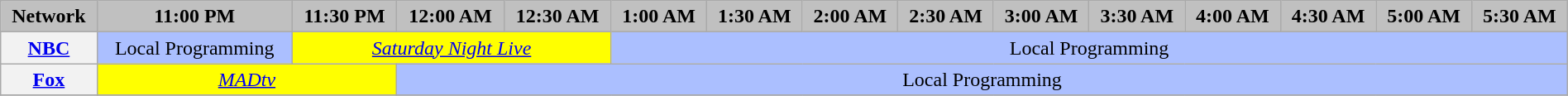<table class="wikitable" style="width:100%;margin-right:0;text-align:center">
<tr>
<th style="background-color:#C0C0C0;text-align:center" colspan="2">Network</th>
<th style="background-color:#C0C0C0;text-align:center">11:00 PM</th>
<th style="background-color:#C0C0C0;text-align:center">11:30 PM</th>
<th style="background-color:#C0C0C0;text-align:center">12:00 AM</th>
<th style="background-color:#C0C0C0;text-align:center">12:30 AM</th>
<th style="background-color:#C0C0C0;text-align:center">1:00 AM</th>
<th style="background-color:#C0C0C0;text-align:center">1:30 AM</th>
<th style="background-color:#C0C0C0;text-align:center">2:00 AM</th>
<th style="background-color:#C0C0C0;text-align:center">2:30 AM</th>
<th style="background-color:#C0C0C0;text-align:center">3:00 AM</th>
<th style="background-color:#C0C0C0;text-align:center">3:30 AM</th>
<th style="background-color:#C0C0C0;text-align:center">4:00 AM</th>
<th style="background-color:#C0C0C0;text-align:center">4:30 AM</th>
<th style="background-color:#C0C0C0;text-align:center">5:00 AM</th>
<th style="background-color:#C0C0C0;text-align:center">5:30 AM</th>
</tr>
<tr>
<th colspan="2"><a href='#'>NBC</a></th>
<td style="background:#abbfff">Local Programming</td>
<td colspan="3" style="background:yellow"><em><a href='#'>Saturday Night Live</a></em></td>
<td colspan="10" style="background:#abbfff">Local Programming</td>
</tr>
<tr>
<th colspan="2"><a href='#'>Fox</a></th>
<td colspan="2" style="background:yellow"><em><a href='#'>MADtv</a></em></td>
<td colspan="12" style="background:#abbfff">Local Programming</td>
</tr>
<tr>
</tr>
</table>
